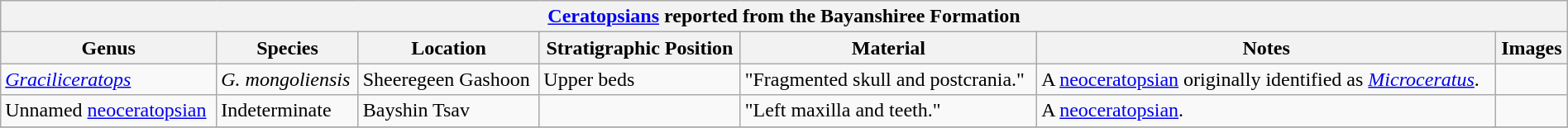<table class="wikitable" align="center" width="100%">
<tr>
<th colspan="7" align="center"><strong><a href='#'>Ceratopsians</a> reported from the Bayanshiree Formation</strong></th>
</tr>
<tr>
<th>Genus</th>
<th>Species</th>
<th>Location</th>
<th>Stratigraphic Position</th>
<th>Material</th>
<th>Notes</th>
<th>Images</th>
</tr>
<tr>
<td><em><a href='#'>Graciliceratops</a></em></td>
<td><em>G. mongoliensis</em></td>
<td>Sheeregeen Gashoon</td>
<td>Upper beds</td>
<td>"Fragmented skull and postcrania."</td>
<td>A <a href='#'>neoceratopsian</a> originally identified as <em><a href='#'>Microceratus</a></em>.</td>
<td></td>
</tr>
<tr>
<td>Unnamed <a href='#'>neoceratopsian</a></td>
<td>Indeterminate</td>
<td>Bayshin Tsav</td>
<td></td>
<td>"Left maxilla and teeth."</td>
<td>A <a href='#'>neoceratopsian</a>.</td>
<td></td>
</tr>
<tr>
</tr>
</table>
